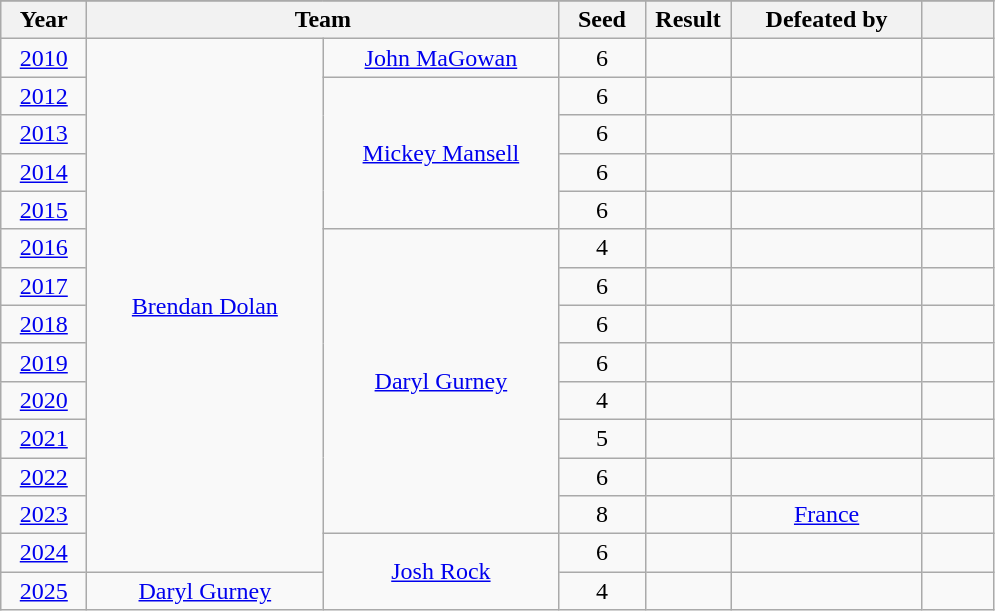<table class="wikitable" style="text-align: center;">
<tr style= "background: #e2e2e2;">
</tr>
<tr style="background: #efefef;">
<th width=50px>Year</th>
<th colspan="2">Team</th>
<th width=50px>Seed</th>
<th width=50px>Result</th>
<th width=120px>Defeated by</th>
<th width=40px></th>
</tr>
<tr>
<td><a href='#'>2010</a></td>
<td rowspan=14 width=150px><a href='#'>Brendan Dolan</a></td>
<td width=150px><a href='#'>John MaGowan</a></td>
<td>6</td>
<td></td>
<td> </td>
<td></td>
</tr>
<tr>
<td><a href='#'>2012</a></td>
<td rowspan=4><a href='#'>Mickey Mansell</a></td>
<td>6</td>
<td></td>
<td> </td>
<td></td>
</tr>
<tr>
<td><a href='#'>2013</a></td>
<td>6</td>
<td></td>
<td> </td>
<td></td>
</tr>
<tr>
<td><a href='#'>2014</a></td>
<td>6</td>
<td></td>
<td> </td>
<td></td>
</tr>
<tr>
<td><a href='#'>2015</a></td>
<td>6</td>
<td></td>
<td> </td>
<td></td>
</tr>
<tr>
<td><a href='#'>2016</a></td>
<td rowspan=8><a href='#'>Daryl Gurney</a></td>
<td>4</td>
<td></td>
<td> </td>
<td></td>
</tr>
<tr>
<td><a href='#'>2017</a></td>
<td>6</td>
<td></td>
<td> </td>
<td></td>
</tr>
<tr>
<td><a href='#'>2018</a></td>
<td>6</td>
<td></td>
<td> </td>
<td></td>
</tr>
<tr>
<td><a href='#'>2019</a></td>
<td>6</td>
<td></td>
<td> </td>
<td></td>
</tr>
<tr>
<td><a href='#'>2020</a></td>
<td>4</td>
<td></td>
<td> </td>
<td></td>
</tr>
<tr>
<td><a href='#'>2021</a></td>
<td>5</td>
<td></td>
<td> </td>
<td></td>
</tr>
<tr>
<td><a href='#'>2022</a></td>
<td>6</td>
<td></td>
<td> </td>
<td></td>
</tr>
<tr>
<td><a href='#'>2023</a></td>
<td>8</td>
<td></td>
<td> <a href='#'>France</a></td>
<td></td>
</tr>
<tr>
<td><a href='#'>2024</a></td>
<td rowspan=2><a href='#'>Josh Rock</a></td>
<td>6</td>
<td></td>
<td> </td>
<td></td>
</tr>
<tr>
<td><a href='#'>2025</a></td>
<td><a href='#'>Daryl Gurney</a></td>
<td>4</td>
<td></td>
<td></td>
<td></td>
</tr>
</table>
